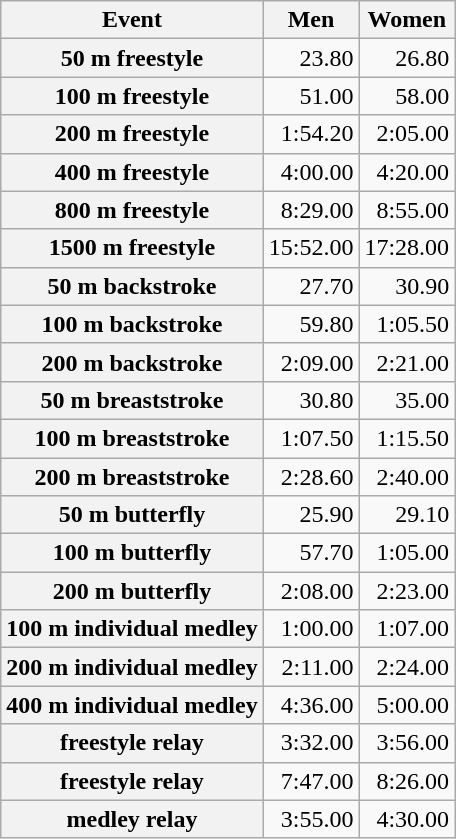<table class="wikitable plainrowheaders" style="text-align:right">
<tr>
<th scope="col">Event</th>
<th scope="col">Men</th>
<th scope="col">Women</th>
</tr>
<tr>
<th scope="row">50 m freestyle</th>
<td>23.80</td>
<td>26.80</td>
</tr>
<tr>
<th scope="row">100 m freestyle</th>
<td>51.00</td>
<td>58.00</td>
</tr>
<tr>
<th scope="row">200 m freestyle</th>
<td>1:54.20</td>
<td>2:05.00</td>
</tr>
<tr>
<th scope="row">400 m freestyle</th>
<td>4:00.00</td>
<td>4:20.00</td>
</tr>
<tr>
<th scope="row">800 m freestyle</th>
<td>8:29.00</td>
<td>8:55.00</td>
</tr>
<tr>
<th scope="row">1500 m freestyle</th>
<td>15:52.00</td>
<td>17:28.00</td>
</tr>
<tr>
<th scope="row">50 m backstroke</th>
<td>27.70</td>
<td>30.90</td>
</tr>
<tr>
<th scope="row">100 m backstroke</th>
<td>59.80</td>
<td>1:05.50</td>
</tr>
<tr>
<th scope="row">200 m backstroke</th>
<td>2:09.00</td>
<td>2:21.00</td>
</tr>
<tr>
<th scope="row">50 m breaststroke</th>
<td>30.80</td>
<td>35.00</td>
</tr>
<tr>
<th scope="row">100 m breaststroke</th>
<td>1:07.50</td>
<td>1:15.50</td>
</tr>
<tr>
<th scope="row">200 m breaststroke</th>
<td>2:28.60</td>
<td>2:40.00</td>
</tr>
<tr>
<th scope="row">50 m butterfly</th>
<td>25.90</td>
<td>29.10</td>
</tr>
<tr>
<th scope="row">100 m butterfly</th>
<td>57.70</td>
<td>1:05.00</td>
</tr>
<tr>
<th scope="row">200 m butterfly</th>
<td>2:08.00</td>
<td>2:23.00</td>
</tr>
<tr>
<th scope="row">100 m individual medley</th>
<td>1:00.00</td>
<td>1:07.00</td>
</tr>
<tr>
<th scope="row">200 m individual medley</th>
<td>2:11.00</td>
<td>2:24.00</td>
</tr>
<tr>
<th scope="row">400 m individual medley</th>
<td>4:36.00</td>
<td>5:00.00</td>
</tr>
<tr>
<th scope="row"> freestyle relay</th>
<td>3:32.00</td>
<td>3:56.00</td>
</tr>
<tr>
<th scope="row"> freestyle relay</th>
<td>7:47.00</td>
<td>8:26.00</td>
</tr>
<tr>
<th scope="row"> medley relay</th>
<td>3:55.00</td>
<td>4:30.00</td>
</tr>
</table>
